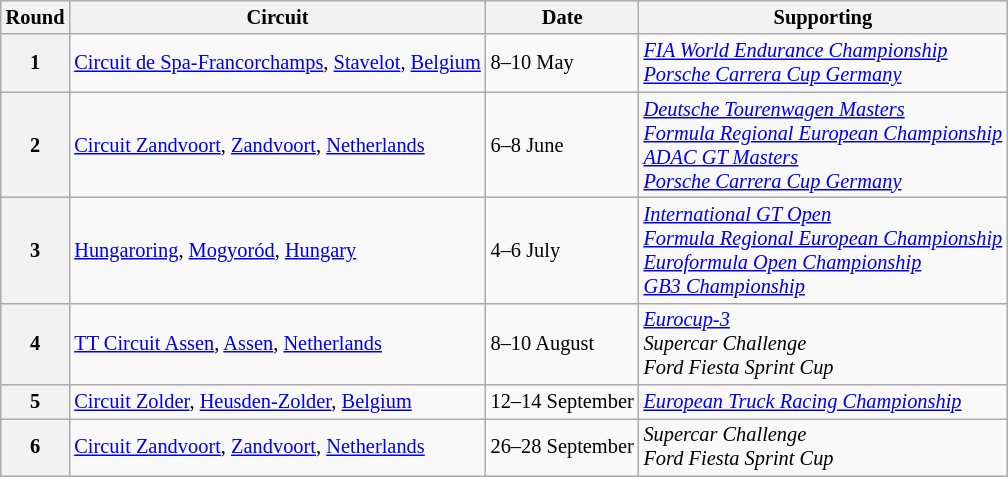<table class="wikitable" style="font-size: 85%;">
<tr>
<th>Round</th>
<th>Circuit</th>
<th>Date</th>
<th>Supporting</th>
</tr>
<tr>
<th>1</th>
<td> <a href='#'>Circuit de Spa-Francorchamps</a>, <a href='#'>Stavelot</a>, <a href='#'>Belgium</a></td>
<td>8–10 May</td>
<td><em><a href='#'>FIA World Endurance Championship</a><br><a href='#'>Porsche Carrera Cup Germany</a></em></td>
</tr>
<tr>
<th>2</th>
<td> <a href='#'>Circuit Zandvoort</a>, <a href='#'>Zandvoort</a>, <a href='#'>Netherlands</a></td>
<td>6–8 June</td>
<td><em><a href='#'>Deutsche Tourenwagen Masters</a><br><a href='#'>Formula Regional European Championship</a><br><a href='#'>ADAC GT Masters</a><br><a href='#'>Porsche Carrera Cup Germany</a></em></td>
</tr>
<tr>
<th>3</th>
<td> <a href='#'>Hungaroring</a>, <a href='#'>Mogyoród</a>, <a href='#'>Hungary</a></td>
<td>4–6 July</td>
<td><em><a href='#'>International GT Open</a><br><a href='#'>Formula Regional European Championship</a><br><a href='#'>Euroformula Open Championship</a><br><a href='#'>GB3 Championship</a></em></td>
</tr>
<tr>
<th>4</th>
<td> <a href='#'>TT Circuit Assen</a>, <a href='#'>Assen</a>, <a href='#'>Netherlands</a></td>
<td>8–10 August</td>
<td><em><a href='#'>Eurocup-3</a><br>Supercar Challenge<br>Ford Fiesta Sprint Cup</em></td>
</tr>
<tr>
<th>5</th>
<td> <a href='#'>Circuit Zolder</a>, <a href='#'>Heusden-Zolder</a>, <a href='#'>Belgium</a></td>
<td>12–14 September</td>
<td><em><a href='#'>European Truck Racing Championship</a></em></td>
</tr>
<tr>
<th>6</th>
<td> <a href='#'>Circuit Zandvoort</a>, <a href='#'>Zandvoort</a>, <a href='#'>Netherlands</a></td>
<td>26–28 September</td>
<td><em>Supercar Challenge<br>Ford Fiesta Sprint Cup</em></td>
</tr>
</table>
